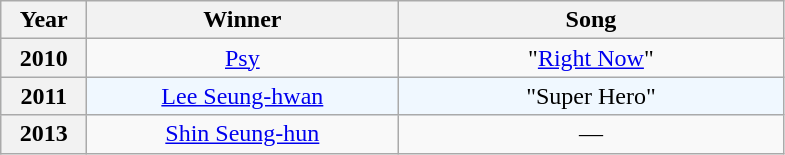<table class="wikitable plainrowheaders" style="text-align: center">
<tr>
<th scope="col" width="50">Year</th>
<th scope="col" width="200">Winner</th>
<th scope="col" width="250">Song</th>
</tr>
<tr>
<th scope="row" style="text-align:center;">2010</th>
<td><a href='#'>Psy</a></td>
<td>"<a href='#'>Right Now</a>"</td>
</tr>
<tr style="background:#F0F8FF">
<th scope="row" style="text-align:center;">2011</th>
<td><a href='#'>Lee Seung-hwan</a></td>
<td>"Super Hero"</td>
</tr>
<tr>
<th scope="row" style="text-align:center;">2013</th>
<td><a href='#'>Shin Seung-hun</a></td>
<td>—</td>
</tr>
</table>
